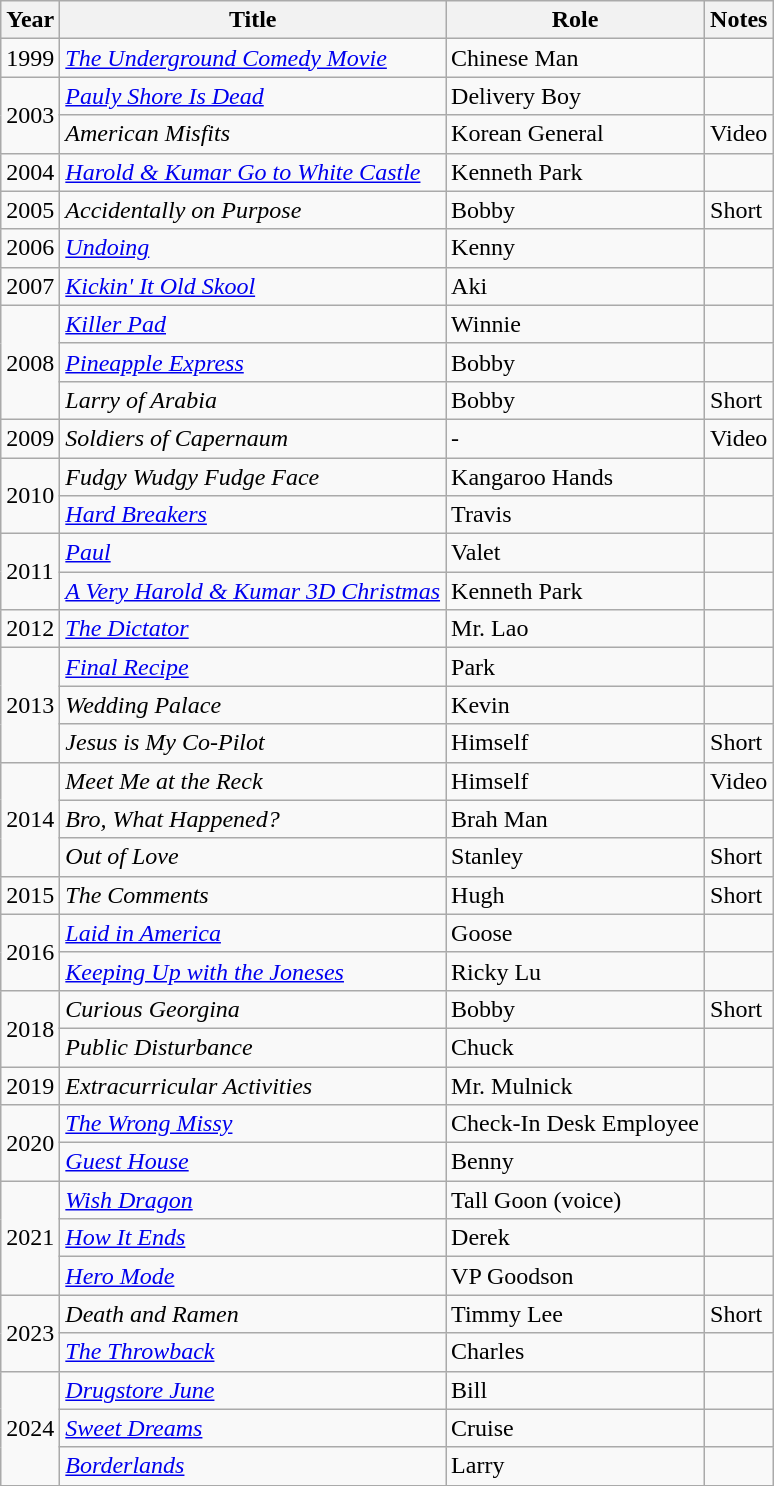<table class="wikitable plainrowheaders sortable" style="margin-right: 0;">
<tr>
<th>Year</th>
<th>Title</th>
<th>Role</th>
<th>Notes</th>
</tr>
<tr>
<td>1999</td>
<td><em><a href='#'>The Underground Comedy Movie</a></em></td>
<td>Chinese Man</td>
<td></td>
</tr>
<tr>
<td rowspan=2>2003</td>
<td><em><a href='#'>Pauly Shore Is Dead</a></em></td>
<td>Delivery Boy</td>
<td></td>
</tr>
<tr>
<td><em>American Misfits</em></td>
<td>Korean General</td>
<td>Video</td>
</tr>
<tr>
<td>2004</td>
<td><em><a href='#'>Harold & Kumar Go to White Castle</a></em></td>
<td>Kenneth Park</td>
<td></td>
</tr>
<tr>
<td>2005</td>
<td><em>Accidentally on Purpose</em></td>
<td>Bobby</td>
<td>Short</td>
</tr>
<tr>
<td>2006</td>
<td><em><a href='#'>Undoing</a></em></td>
<td>Kenny</td>
<td></td>
</tr>
<tr>
<td>2007</td>
<td><em><a href='#'>Kickin' It Old Skool</a></em></td>
<td>Aki</td>
<td></td>
</tr>
<tr>
<td rowspan=3>2008</td>
<td><em><a href='#'>Killer Pad</a></em></td>
<td>Winnie</td>
<td></td>
</tr>
<tr>
<td><em><a href='#'>Pineapple Express</a></em></td>
<td>Bobby</td>
<td></td>
</tr>
<tr>
<td><em>Larry of Arabia</em></td>
<td>Bobby</td>
<td>Short</td>
</tr>
<tr>
<td>2009</td>
<td><em>Soldiers of Capernaum</em></td>
<td>-</td>
<td>Video</td>
</tr>
<tr>
<td rowspan=2>2010</td>
<td><em>Fudgy Wudgy Fudge Face</em></td>
<td>Kangaroo Hands</td>
<td></td>
</tr>
<tr>
<td><em><a href='#'>Hard Breakers</a></em></td>
<td>Travis</td>
<td></td>
</tr>
<tr>
<td rowspan=2>2011</td>
<td><em><a href='#'>Paul</a></em></td>
<td>Valet</td>
<td></td>
</tr>
<tr>
<td><em><a href='#'>A Very Harold & Kumar 3D Christmas</a></em></td>
<td>Kenneth Park</td>
<td></td>
</tr>
<tr>
<td>2012</td>
<td><em><a href='#'>The Dictator</a></em></td>
<td>Mr. Lao</td>
<td></td>
</tr>
<tr>
<td rowspan=3>2013</td>
<td><em><a href='#'>Final Recipe</a></em></td>
<td>Park</td>
<td></td>
</tr>
<tr>
<td><em>Wedding Palace</em></td>
<td>Kevin</td>
<td></td>
</tr>
<tr>
<td><em>Jesus is My Co-Pilot</em></td>
<td>Himself</td>
<td>Short</td>
</tr>
<tr>
<td rowspan=3>2014</td>
<td><em>Meet Me at the Reck</em></td>
<td>Himself</td>
<td>Video</td>
</tr>
<tr>
<td><em>Bro, What Happened?</em></td>
<td>Brah Man</td>
<td></td>
</tr>
<tr>
<td><em>Out of Love</em></td>
<td>Stanley</td>
<td>Short</td>
</tr>
<tr>
<td>2015</td>
<td><em>The Comments</em></td>
<td>Hugh</td>
<td>Short</td>
</tr>
<tr>
<td rowspan=2>2016</td>
<td><em><a href='#'>Laid in America</a></em></td>
<td>Goose</td>
<td></td>
</tr>
<tr>
<td><em><a href='#'>Keeping Up with the Joneses</a></em></td>
<td>Ricky Lu</td>
<td></td>
</tr>
<tr>
<td rowspan=2>2018</td>
<td><em>Curious Georgina</em></td>
<td>Bobby</td>
<td>Short</td>
</tr>
<tr>
<td><em>Public Disturbance</em></td>
<td>Chuck</td>
<td></td>
</tr>
<tr>
<td>2019</td>
<td><em>Extracurricular Activities</em></td>
<td>Mr. Mulnick</td>
<td></td>
</tr>
<tr>
<td rowspan=2>2020</td>
<td><em><a href='#'>The Wrong Missy</a></em></td>
<td>Check-In Desk Employee</td>
<td></td>
</tr>
<tr>
<td><em><a href='#'>Guest House</a></em></td>
<td>Benny</td>
<td></td>
</tr>
<tr>
<td rowspan=3>2021</td>
<td><em><a href='#'>Wish Dragon</a></em></td>
<td>Tall Goon (voice)</td>
<td></td>
</tr>
<tr>
<td><em><a href='#'>How It Ends</a></em></td>
<td>Derek</td>
<td></td>
</tr>
<tr>
<td><em><a href='#'>Hero Mode</a></em></td>
<td>VP Goodson</td>
<td></td>
</tr>
<tr>
<td rowspan=2>2023</td>
<td><em>Death and Ramen</em></td>
<td>Timmy Lee</td>
<td>Short</td>
</tr>
<tr>
<td><em><a href='#'>The Throwback</a></em></td>
<td>Charles</td>
<td></td>
</tr>
<tr>
<td rowspan="3">2024</td>
<td><em><a href='#'>Drugstore June</a></em></td>
<td>Bill</td>
<td></td>
</tr>
<tr>
<td><a href='#'><em>Sweet Dreams</em></a></td>
<td>Cruise</td>
<td></td>
</tr>
<tr>
<td><em><a href='#'>Borderlands</a></em></td>
<td>Larry</td>
<td></td>
</tr>
</table>
